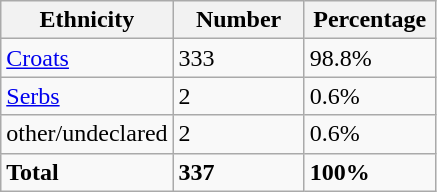<table class="wikitable">
<tr>
<th width="100px">Ethnicity</th>
<th width="80px">Number</th>
<th width="80px">Percentage</th>
</tr>
<tr>
<td><a href='#'>Croats</a></td>
<td>333</td>
<td>98.8%</td>
</tr>
<tr>
<td><a href='#'>Serbs</a></td>
<td>2</td>
<td>0.6%</td>
</tr>
<tr>
<td>other/undeclared</td>
<td>2</td>
<td>0.6%</td>
</tr>
<tr>
<td><strong>Total</strong></td>
<td><strong>337</strong></td>
<td><strong>100%</strong></td>
</tr>
</table>
